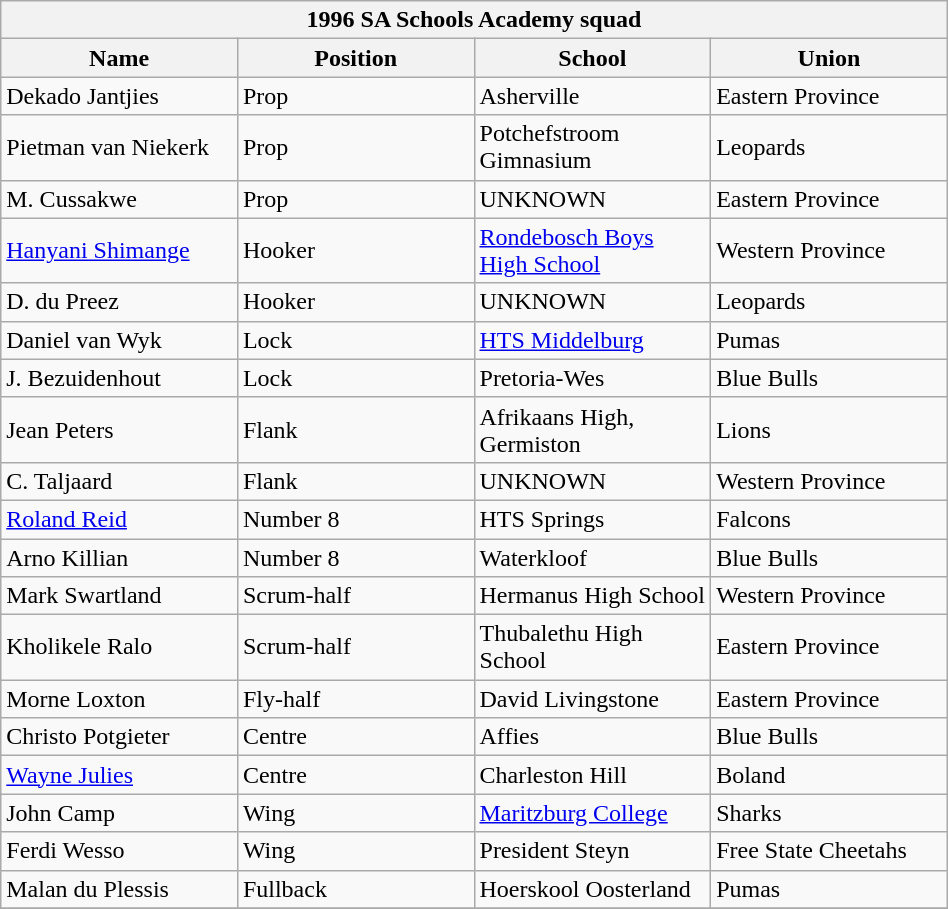<table class="wikitable" style="text-align:left; width:50%">
<tr>
<th colspan="100%">1996 SA Schools Academy squad</th>
</tr>
<tr>
<th style="width:25%;">Name</th>
<th style="width:25%;">Position</th>
<th style="width:25%;">School</th>
<th style="width:25%;">Union</th>
</tr>
<tr>
<td>Dekado Jantjies</td>
<td>Prop</td>
<td>Asherville</td>
<td>Eastern Province</td>
</tr>
<tr>
<td>Pietman van Niekerk</td>
<td>Prop</td>
<td>Potchefstroom Gimnasium</td>
<td>Leopards</td>
</tr>
<tr>
<td>M. Cussakwe</td>
<td>Prop</td>
<td>UNKNOWN</td>
<td>Eastern Province</td>
</tr>
<tr>
<td><a href='#'>Hanyani Shimange</a></td>
<td>Hooker</td>
<td><a href='#'>Rondebosch Boys High School</a></td>
<td>Western Province</td>
</tr>
<tr>
<td>D. du Preez</td>
<td>Hooker</td>
<td>UNKNOWN</td>
<td>Leopards</td>
</tr>
<tr>
<td>Daniel van Wyk</td>
<td>Lock</td>
<td><a href='#'>HTS Middelburg</a></td>
<td>Pumas</td>
</tr>
<tr>
<td>J. Bezuidenhout</td>
<td>Lock</td>
<td>Pretoria-Wes</td>
<td>Blue Bulls</td>
</tr>
<tr>
<td>Jean Peters</td>
<td>Flank</td>
<td>Afrikaans High, Germiston</td>
<td>Lions</td>
</tr>
<tr>
<td>C. Taljaard</td>
<td>Flank</td>
<td>UNKNOWN</td>
<td>Western Province</td>
</tr>
<tr>
<td><a href='#'>Roland Reid</a></td>
<td>Number 8</td>
<td>HTS Springs</td>
<td>Falcons</td>
</tr>
<tr>
<td>Arno Killian</td>
<td>Number 8</td>
<td>Waterkloof</td>
<td>Blue Bulls</td>
</tr>
<tr>
<td>Mark Swartland</td>
<td>Scrum-half</td>
<td>Hermanus High School</td>
<td>Western Province</td>
</tr>
<tr>
<td>Kholikele Ralo</td>
<td>Scrum-half</td>
<td>Thubalethu High School</td>
<td>Eastern Province</td>
</tr>
<tr>
<td>Morne Loxton</td>
<td>Fly-half</td>
<td>David Livingstone</td>
<td>Eastern Province</td>
</tr>
<tr>
<td>Christo Potgieter</td>
<td>Centre</td>
<td>Affies</td>
<td>Blue Bulls</td>
</tr>
<tr>
<td><a href='#'>Wayne Julies</a></td>
<td>Centre</td>
<td>Charleston Hill</td>
<td>Boland</td>
</tr>
<tr>
<td>John Camp</td>
<td>Wing</td>
<td><a href='#'>Maritzburg College</a></td>
<td>Sharks</td>
</tr>
<tr>
<td>Ferdi Wesso</td>
<td>Wing</td>
<td>President Steyn</td>
<td>Free State Cheetahs</td>
</tr>
<tr>
<td>Malan du Plessis</td>
<td>Fullback</td>
<td>Hoerskool Oosterland</td>
<td>Pumas</td>
</tr>
<tr>
</tr>
</table>
